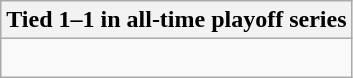<table class="wikitable collapsible collapsed">
<tr>
<th>Tied 1–1 in all-time playoff series</th>
</tr>
<tr>
<td><br>
</td>
</tr>
</table>
